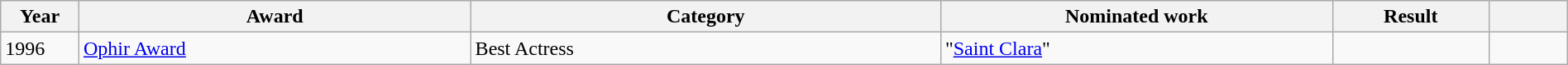<table class="wikitable" width=100%>
<tr>
<th width=5%>Year</th>
<th width=25%>Award</th>
<th width=30%>Category</th>
<th width=25%>Nominated work</th>
<th width=10%>Result</th>
<th width=5%></th>
</tr>
<tr>
<td>1996</td>
<td><a href='#'>Ophir Award</a></td>
<td>Best Actress</td>
<td>"<a href='#'>Saint Clara</a>"</td>
<td></td>
<td></td>
</tr>
</table>
